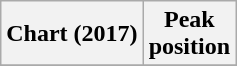<table class="wikitable plainrowheaders">
<tr>
<th>Chart (2017)</th>
<th>Peak<br>position</th>
</tr>
<tr>
</tr>
</table>
